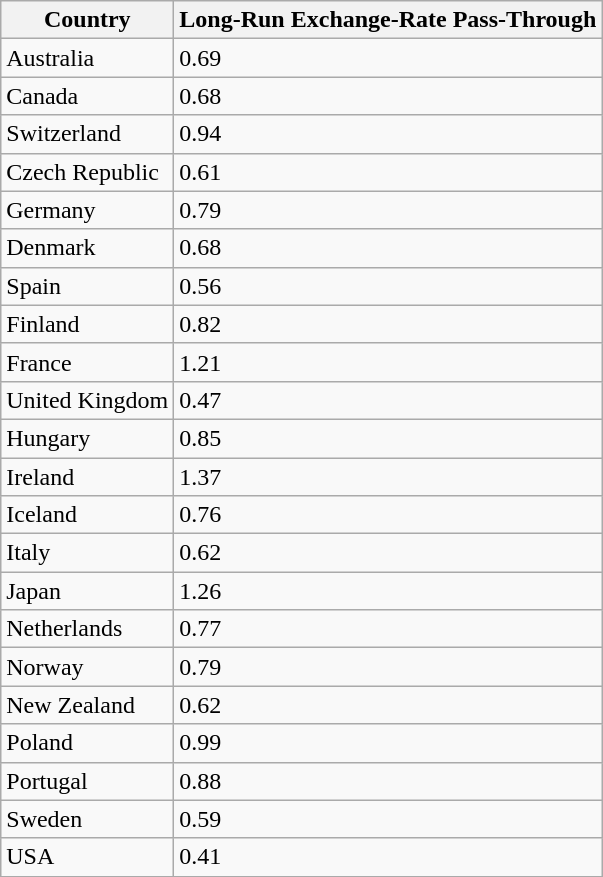<table class="sortable wikitable">
<tr>
<th>Country</th>
<th>Long-Run Exchange-Rate Pass-Through</th>
</tr>
<tr>
<td>Australia</td>
<td>0.69</td>
</tr>
<tr>
<td>Canada</td>
<td>0.68</td>
</tr>
<tr>
<td>Switzerland</td>
<td>0.94</td>
</tr>
<tr>
<td>Czech Republic</td>
<td>0.61</td>
</tr>
<tr>
<td>Germany</td>
<td>0.79</td>
</tr>
<tr>
<td>Denmark</td>
<td>0.68</td>
</tr>
<tr>
<td>Spain</td>
<td>0.56</td>
</tr>
<tr>
<td>Finland</td>
<td>0.82</td>
</tr>
<tr>
<td>France</td>
<td>1.21</td>
</tr>
<tr>
<td>United Kingdom</td>
<td>0.47</td>
</tr>
<tr>
<td>Hungary</td>
<td>0.85</td>
</tr>
<tr>
<td>Ireland</td>
<td>1.37</td>
</tr>
<tr>
<td>Iceland</td>
<td>0.76</td>
</tr>
<tr>
<td>Italy</td>
<td>0.62</td>
</tr>
<tr>
<td>Japan</td>
<td>1.26</td>
</tr>
<tr>
<td>Netherlands</td>
<td>0.77</td>
</tr>
<tr>
<td>Norway</td>
<td>0.79</td>
</tr>
<tr>
<td>New Zealand</td>
<td>0.62</td>
</tr>
<tr>
<td>Poland</td>
<td>0.99</td>
</tr>
<tr>
<td>Portugal</td>
<td>0.88</td>
</tr>
<tr>
<td>Sweden</td>
<td>0.59</td>
</tr>
<tr>
<td>USA</td>
<td>0.41</td>
</tr>
</table>
